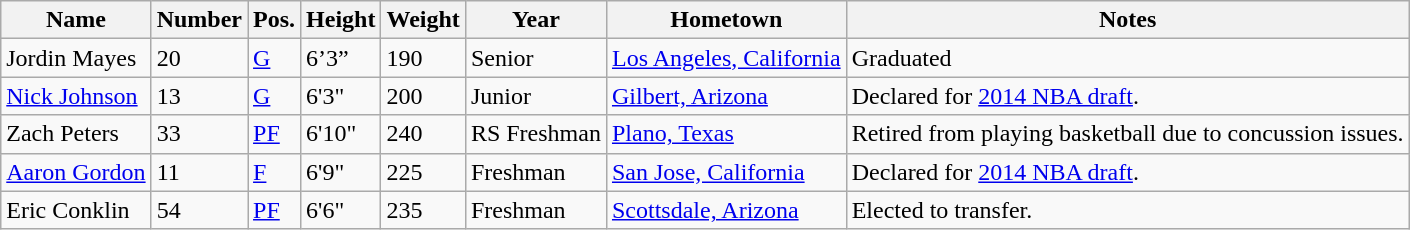<table class="wikitable sortable" border="1">
<tr>
<th>Name</th>
<th>Number</th>
<th>Pos.</th>
<th>Height</th>
<th>Weight</th>
<th>Year</th>
<th>Hometown</th>
<th class="unsortable">Notes</th>
</tr>
<tr>
<td sortname>Jordin Mayes</td>
<td>20</td>
<td><a href='#'>G</a></td>
<td>6’3”</td>
<td>190</td>
<td>Senior</td>
<td><a href='#'>Los Angeles, California</a></td>
<td>Graduated</td>
</tr>
<tr>
<td sortname><a href='#'>Nick Johnson</a></td>
<td>13</td>
<td><a href='#'>G</a></td>
<td>6'3"</td>
<td>200</td>
<td>Junior</td>
<td><a href='#'>Gilbert, Arizona</a></td>
<td>Declared for <a href='#'>2014 NBA draft</a>.</td>
</tr>
<tr>
<td sortname>Zach Peters</td>
<td>33</td>
<td><a href='#'>PF</a></td>
<td>6'10"</td>
<td>240</td>
<td>RS Freshman</td>
<td><a href='#'>Plano, Texas</a></td>
<td>Retired from playing basketball due to concussion issues.</td>
</tr>
<tr>
<td sortname><a href='#'>Aaron Gordon</a></td>
<td>11</td>
<td><a href='#'>F</a></td>
<td>6'9"</td>
<td>225</td>
<td>Freshman</td>
<td><a href='#'>San Jose, California</a></td>
<td>Declared for <a href='#'>2014 NBA draft</a>.</td>
</tr>
<tr>
<td sortname>Eric Conklin</td>
<td>54</td>
<td><a href='#'>PF</a></td>
<td>6'6"</td>
<td>235</td>
<td>Freshman</td>
<td><a href='#'>Scottsdale, Arizona</a></td>
<td>Elected to transfer.</td>
</tr>
</table>
